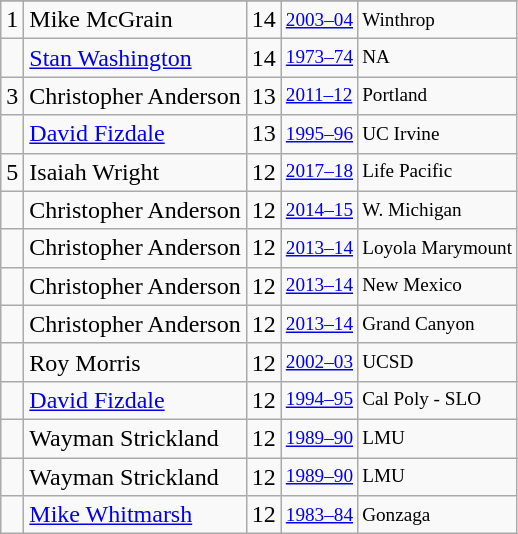<table class="wikitable">
<tr>
</tr>
<tr>
<td>1</td>
<td>Mike McGrain</td>
<td>14</td>
<td style="font-size:80%;"><a href='#'>2003–04</a></td>
<td style="font-size:80%;">Winthrop</td>
</tr>
<tr>
<td></td>
<td><a href='#'>Stan Washington</a></td>
<td>14</td>
<td style="font-size:80%;"><a href='#'>1973–74</a></td>
<td style="font-size:80%;">NA</td>
</tr>
<tr>
<td>3</td>
<td>Christopher Anderson</td>
<td>13</td>
<td style="font-size:80%;"><a href='#'>2011–12</a></td>
<td style="font-size:80%;">Portland</td>
</tr>
<tr>
<td></td>
<td><a href='#'>David Fizdale</a></td>
<td>13</td>
<td style="font-size:80%;"><a href='#'>1995–96</a></td>
<td style="font-size:80%;">UC Irvine</td>
</tr>
<tr>
<td>5</td>
<td>Isaiah Wright</td>
<td>12</td>
<td style="font-size:80%;"><a href='#'>2017–18</a></td>
<td style="font-size:80%;">Life Pacific</td>
</tr>
<tr>
<td></td>
<td>Christopher Anderson</td>
<td>12</td>
<td style="font-size:80%;"><a href='#'>2014–15</a></td>
<td style="font-size:80%;">W. Michigan</td>
</tr>
<tr>
<td></td>
<td>Christopher Anderson</td>
<td>12</td>
<td style="font-size:80%;"><a href='#'>2013–14</a></td>
<td style="font-size:80%;">Loyola Marymount</td>
</tr>
<tr>
<td></td>
<td>Christopher Anderson</td>
<td>12</td>
<td style="font-size:80%;"><a href='#'>2013–14</a></td>
<td style="font-size:80%;">New Mexico</td>
</tr>
<tr>
<td></td>
<td>Christopher Anderson</td>
<td>12</td>
<td style="font-size:80%;"><a href='#'>2013–14</a></td>
<td style="font-size:80%;">Grand Canyon</td>
</tr>
<tr>
<td></td>
<td>Roy Morris</td>
<td>12</td>
<td style="font-size:80%;"><a href='#'>2002–03</a></td>
<td style="font-size:80%;">UCSD</td>
</tr>
<tr>
<td></td>
<td><a href='#'>David Fizdale</a></td>
<td>12</td>
<td style="font-size:80%;"><a href='#'>1994–95</a></td>
<td style="font-size:80%;">Cal Poly - SLO</td>
</tr>
<tr>
<td></td>
<td>Wayman Strickland</td>
<td>12</td>
<td style="font-size:80%;"><a href='#'>1989–90</a></td>
<td style="font-size:80%;">LMU</td>
</tr>
<tr>
<td></td>
<td>Wayman Strickland</td>
<td>12</td>
<td style="font-size:80%;"><a href='#'>1989–90</a></td>
<td style="font-size:80%;">LMU</td>
</tr>
<tr>
<td></td>
<td><a href='#'>Mike Whitmarsh</a></td>
<td>12</td>
<td style="font-size:80%;"><a href='#'>1983–84</a></td>
<td style="font-size:80%;">Gonzaga</td>
</tr>
</table>
